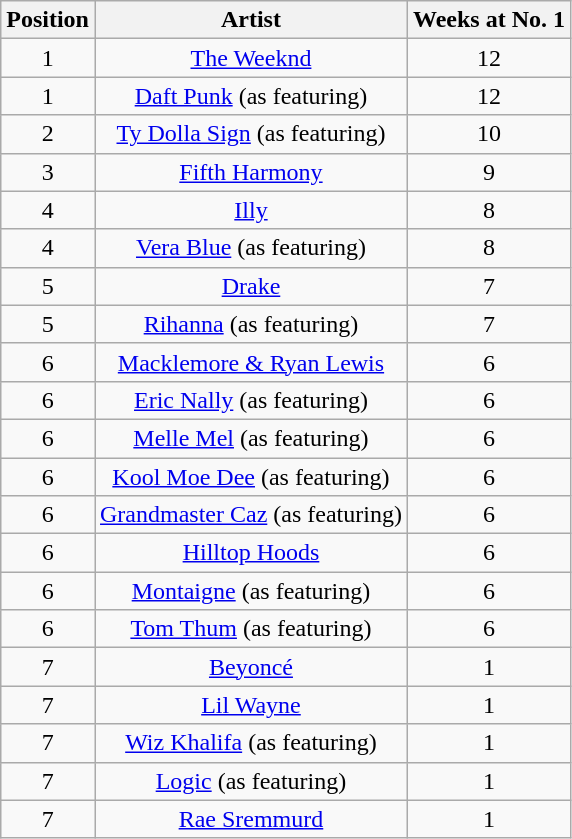<table class="wikitable">
<tr>
<th style="text-align: center;">Position</th>
<th style="text-align: center;">Artist</th>
<th style="text-align: center;">Weeks at No. 1</th>
</tr>
<tr>
<td style="text-align: center;">1</td>
<td style="text-align: center;"><a href='#'>The Weeknd</a></td>
<td style="text-align: center;">12</td>
</tr>
<tr>
<td style="text-align: center;">1</td>
<td style="text-align: center;"><a href='#'>Daft Punk</a> (as featuring)</td>
<td style="text-align: center;">12</td>
</tr>
<tr>
<td style="text-align: center;">2</td>
<td style="text-align: center;"><a href='#'>Ty Dolla Sign</a> (as featuring)</td>
<td style="text-align: center;">10</td>
</tr>
<tr>
<td style="text-align: center;">3</td>
<td style="text-align: center;"><a href='#'>Fifth Harmony</a></td>
<td style="text-align: center;">9</td>
</tr>
<tr>
<td style="text-align: center;">4</td>
<td style="text-align: center;"><a href='#'>Illy</a></td>
<td style="text-align: center;">8</td>
</tr>
<tr>
<td style="text-align: center;">4</td>
<td style="text-align: center;"><a href='#'>Vera Blue</a> (as featuring)</td>
<td style="text-align: center;">8</td>
</tr>
<tr>
<td style="text-align: center;">5</td>
<td style="text-align: center;"><a href='#'>Drake</a></td>
<td style="text-align: center;">7</td>
</tr>
<tr>
<td style="text-align: center;">5</td>
<td style="text-align: center;"><a href='#'>Rihanna</a> (as featuring)</td>
<td style="text-align: center;">7</td>
</tr>
<tr>
<td style="text-align: center;">6</td>
<td style="text-align: center;"><a href='#'>Macklemore & Ryan Lewis</a></td>
<td style="text-align: center;">6</td>
</tr>
<tr>
<td style="text-align: center;">6</td>
<td style="text-align: center;"><a href='#'>Eric Nally</a> (as featuring)</td>
<td style="text-align: center;">6</td>
</tr>
<tr>
<td style="text-align: center;">6</td>
<td style="text-align: center;"><a href='#'>Melle Mel</a> (as featuring)</td>
<td style="text-align: center;">6</td>
</tr>
<tr>
<td style="text-align: center;">6</td>
<td style="text-align: center;"><a href='#'>Kool Moe Dee</a> (as featuring)</td>
<td style="text-align: center;">6</td>
</tr>
<tr>
<td style="text-align: center;">6</td>
<td style="text-align: center;"><a href='#'>Grandmaster Caz</a> (as featuring)</td>
<td style="text-align: center;">6</td>
</tr>
<tr>
<td style="text-align: center;">6</td>
<td style="text-align: center;"><a href='#'>Hilltop Hoods</a></td>
<td style="text-align: center;">6</td>
</tr>
<tr>
<td style="text-align: center;">6</td>
<td style="text-align: center;"><a href='#'>Montaigne</a> (as featuring)</td>
<td style="text-align: center;">6</td>
</tr>
<tr>
<td style="text-align: center;">6</td>
<td style="text-align: center;"><a href='#'>Tom Thum</a> (as featuring)</td>
<td style="text-align: center;">6</td>
</tr>
<tr>
<td style="text-align: center;">7</td>
<td style="text-align: center;"><a href='#'>Beyoncé</a></td>
<td style="text-align: center;">1</td>
</tr>
<tr>
<td style="text-align: center;">7</td>
<td style="text-align: center;"><a href='#'>Lil Wayne</a></td>
<td style="text-align: center;">1</td>
</tr>
<tr>
<td style="text-align: center;">7</td>
<td style="text-align: center;"><a href='#'>Wiz Khalifa</a> (as featuring)</td>
<td style="text-align: center;">1</td>
</tr>
<tr>
<td style="text-align: center;">7</td>
<td style="text-align: center;"><a href='#'>Logic</a> (as featuring)</td>
<td style="text-align: center;">1</td>
</tr>
<tr>
<td style="text-align: center;">7</td>
<td style="text-align: center;"><a href='#'>Rae Sremmurd</a></td>
<td style="text-align: center;">1</td>
</tr>
</table>
